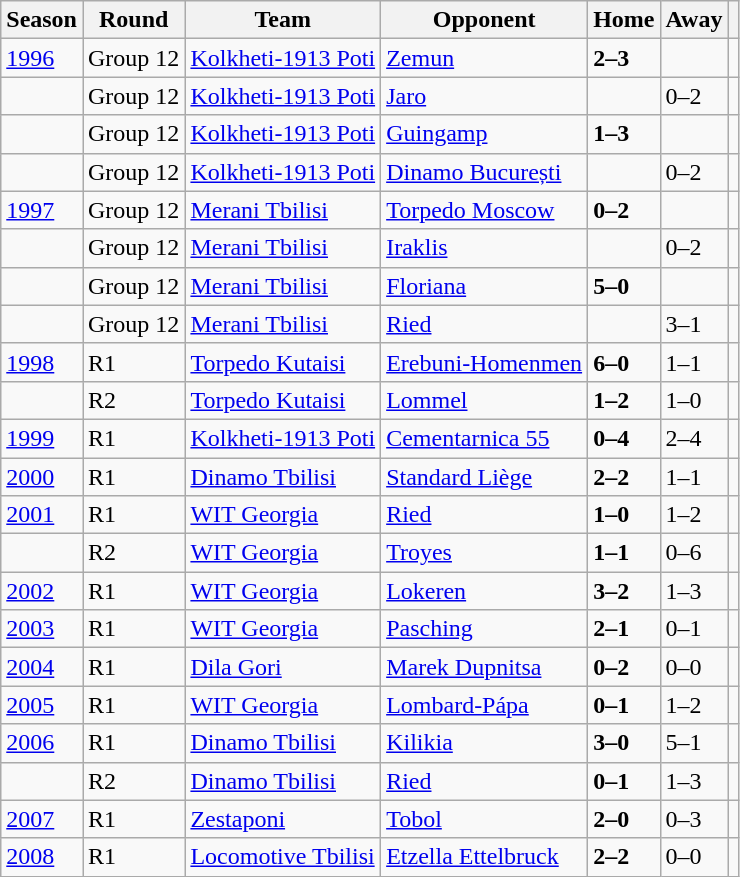<table class="sortable wikitable plainrowheaders mw-collapsible mw-collapsed" |}>
<tr>
<th>Season</th>
<th>Round</th>
<th>Team</th>
<th>Opponent</th>
<th>Home</th>
<th>Away</th>
<th></th>
</tr>
<tr>
<td><a href='#'>1996</a></td>
<td>Group 12</td>
<td> <a href='#'>Kolkheti-1913 Poti</a></td>
<td> <a href='#'>Zemun</a></td>
<td><strong>2–3</strong></td>
<td></td>
<td></td>
</tr>
<tr>
<td></td>
<td>Group 12</td>
<td> <a href='#'>Kolkheti-1913 Poti</a></td>
<td> <a href='#'>Jaro</a></td>
<td></td>
<td>0–2</td>
<td></td>
</tr>
<tr>
<td></td>
<td>Group 12</td>
<td> <a href='#'>Kolkheti-1913 Poti</a></td>
<td> <a href='#'>Guingamp</a></td>
<td><strong>1–3</strong></td>
<td></td>
<td></td>
</tr>
<tr>
<td></td>
<td>Group 12</td>
<td> <a href='#'>Kolkheti-1913 Poti</a></td>
<td> <a href='#'>Dinamo București</a></td>
<td></td>
<td>0–2</td>
<td></td>
</tr>
<tr>
<td><a href='#'>1997</a></td>
<td>Group 12</td>
<td> <a href='#'>Merani Tbilisi</a></td>
<td> <a href='#'>Torpedo Moscow</a></td>
<td><strong>0–2</strong></td>
<td></td>
<td></td>
</tr>
<tr>
<td></td>
<td>Group 12</td>
<td> <a href='#'>Merani Tbilisi</a></td>
<td> <a href='#'>Iraklis</a></td>
<td></td>
<td>0–2</td>
<td></td>
</tr>
<tr>
<td></td>
<td>Group 12</td>
<td> <a href='#'>Merani Tbilisi</a></td>
<td> <a href='#'>Floriana</a></td>
<td><strong>5–0</strong></td>
<td></td>
<td></td>
</tr>
<tr>
<td></td>
<td>Group 12</td>
<td> <a href='#'>Merani Tbilisi</a></td>
<td> <a href='#'>Ried</a></td>
<td></td>
<td>3–1</td>
<td></td>
</tr>
<tr>
<td><a href='#'>1998</a></td>
<td>R1</td>
<td> <a href='#'>Torpedo Kutaisi</a></td>
<td> <a href='#'>Erebuni-Homenmen</a></td>
<td><strong>6–0</strong></td>
<td>1–1</td>
<td></td>
</tr>
<tr>
<td></td>
<td>R2</td>
<td> <a href='#'>Torpedo Kutaisi</a></td>
<td> <a href='#'>Lommel</a></td>
<td><strong>1–2</strong></td>
<td>1–0</td>
<td></td>
</tr>
<tr>
<td><a href='#'>1999</a></td>
<td>R1</td>
<td> <a href='#'>Kolkheti-1913 Poti</a></td>
<td> <a href='#'>Cementarnica 55</a></td>
<td><strong>0–4</strong></td>
<td>2–4</td>
<td></td>
</tr>
<tr>
<td><a href='#'>2000</a></td>
<td>R1</td>
<td> <a href='#'>Dinamo Tbilisi</a></td>
<td> <a href='#'>Standard Liège</a></td>
<td><strong>2–2</strong></td>
<td>1–1</td>
<td></td>
</tr>
<tr>
<td><a href='#'>2001</a></td>
<td>R1</td>
<td> <a href='#'>WIT Georgia</a></td>
<td> <a href='#'>Ried</a></td>
<td><strong>1–0</strong></td>
<td>1–2</td>
<td></td>
</tr>
<tr>
<td></td>
<td>R2</td>
<td> <a href='#'>WIT Georgia</a></td>
<td> <a href='#'>Troyes</a></td>
<td><strong>1–1</strong></td>
<td>0–6</td>
<td></td>
</tr>
<tr>
<td><a href='#'>2002</a></td>
<td>R1</td>
<td> <a href='#'>WIT Georgia</a></td>
<td> <a href='#'>Lokeren</a></td>
<td><strong>3–2</strong></td>
<td>1–3</td>
<td></td>
</tr>
<tr>
<td><a href='#'>2003</a></td>
<td>R1</td>
<td> <a href='#'>WIT Georgia</a></td>
<td> <a href='#'>Pasching</a></td>
<td><strong>2–1</strong></td>
<td>0–1</td>
<td></td>
</tr>
<tr>
<td><a href='#'>2004</a></td>
<td>R1</td>
<td> <a href='#'>Dila Gori</a></td>
<td> <a href='#'>Marek Dupnitsa</a></td>
<td><strong>0–2</strong></td>
<td>0–0</td>
<td></td>
</tr>
<tr>
<td><a href='#'>2005</a></td>
<td>R1</td>
<td> <a href='#'>WIT Georgia</a></td>
<td> <a href='#'>Lombard-Pápa</a></td>
<td><strong>0–1</strong></td>
<td>1–2</td>
<td></td>
</tr>
<tr>
<td><a href='#'>2006</a></td>
<td>R1</td>
<td> <a href='#'>Dinamo Tbilisi</a></td>
<td> <a href='#'>Kilikia</a></td>
<td><strong>3–0</strong></td>
<td>5–1</td>
<td></td>
</tr>
<tr>
<td></td>
<td>R2</td>
<td> <a href='#'>Dinamo Tbilisi</a></td>
<td> <a href='#'>Ried</a></td>
<td><strong>0–1</strong></td>
<td>1–3</td>
<td></td>
</tr>
<tr>
<td><a href='#'>2007</a></td>
<td>R1</td>
<td> <a href='#'>Zestaponi</a></td>
<td> <a href='#'>Tobol</a></td>
<td><strong>2–0</strong></td>
<td>0–3</td>
<td></td>
</tr>
<tr>
<td><a href='#'>2008</a></td>
<td>R1</td>
<td> <a href='#'>Locomotive Tbilisi</a></td>
<td> <a href='#'>Etzella Ettelbruck</a></td>
<td><strong>2–2</strong></td>
<td>0–0</td>
<td></td>
</tr>
</table>
